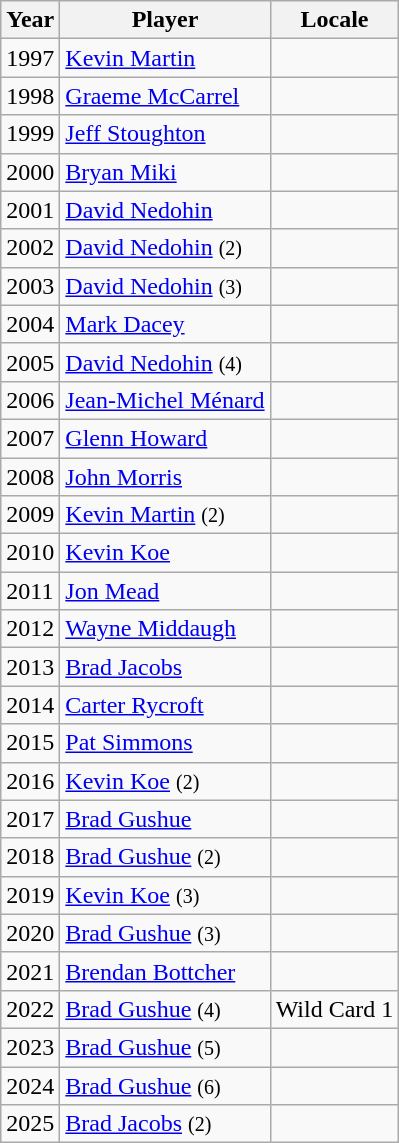<table class=wikitable>
<tr>
<th scope="col">Year</th>
<th scope="col">Player</th>
<th scope="col">Locale</th>
</tr>
<tr>
<td>1997</td>
<td><a href='#'>Kevin Martin</a></td>
<td></td>
</tr>
<tr>
<td>1998</td>
<td><a href='#'>Graeme McCarrel</a></td>
<td></td>
</tr>
<tr>
<td>1999</td>
<td><a href='#'>Jeff Stoughton</a></td>
<td></td>
</tr>
<tr>
<td>2000</td>
<td><a href='#'>Bryan Miki</a></td>
<td></td>
</tr>
<tr>
<td>2001</td>
<td><a href='#'>David Nedohin</a></td>
<td></td>
</tr>
<tr>
<td>2002</td>
<td><a href='#'>David Nedohin</a> <small>(2)</small></td>
<td></td>
</tr>
<tr>
<td>2003</td>
<td><a href='#'>David Nedohin</a> <small>(3)</small></td>
<td></td>
</tr>
<tr>
<td>2004</td>
<td><a href='#'>Mark Dacey</a></td>
<td></td>
</tr>
<tr>
<td>2005</td>
<td><a href='#'>David Nedohin</a> <small>(4)</small></td>
<td></td>
</tr>
<tr>
<td>2006</td>
<td><a href='#'>Jean-Michel Ménard</a></td>
<td></td>
</tr>
<tr>
<td>2007</td>
<td><a href='#'>Glenn Howard</a></td>
<td></td>
</tr>
<tr>
<td>2008</td>
<td><a href='#'>John Morris</a></td>
<td></td>
</tr>
<tr>
<td>2009</td>
<td><a href='#'>Kevin Martin</a> <small>(2)</small></td>
<td></td>
</tr>
<tr>
<td>2010</td>
<td><a href='#'>Kevin Koe</a></td>
<td></td>
</tr>
<tr>
<td>2011</td>
<td><a href='#'>Jon Mead</a></td>
<td></td>
</tr>
<tr>
<td>2012</td>
<td><a href='#'>Wayne Middaugh</a></td>
<td></td>
</tr>
<tr>
<td>2013</td>
<td><a href='#'>Brad Jacobs</a></td>
<td></td>
</tr>
<tr>
<td>2014</td>
<td><a href='#'>Carter Rycroft</a></td>
<td></td>
</tr>
<tr>
<td>2015</td>
<td><a href='#'>Pat Simmons</a></td>
<td></td>
</tr>
<tr>
<td>2016</td>
<td><a href='#'>Kevin Koe</a> <small>(2)</small></td>
<td></td>
</tr>
<tr>
<td>2017</td>
<td><a href='#'>Brad Gushue</a></td>
<td></td>
</tr>
<tr>
<td>2018</td>
<td><a href='#'>Brad Gushue</a> <small>(2)</small></td>
<td></td>
</tr>
<tr>
<td>2019</td>
<td><a href='#'>Kevin Koe</a> <small>(3)</small></td>
<td></td>
</tr>
<tr>
<td>2020</td>
<td><a href='#'>Brad Gushue</a> <small>(3)</small></td>
<td></td>
</tr>
<tr>
<td>2021</td>
<td><a href='#'>Brendan Bottcher</a></td>
<td></td>
</tr>
<tr>
<td>2022</td>
<td><a href='#'>Brad Gushue</a> <small>(4)</small></td>
<td> Wild Card 1</td>
</tr>
<tr>
<td>2023</td>
<td><a href='#'>Brad Gushue</a> <small>(5)</small></td>
<td></td>
</tr>
<tr>
<td>2024</td>
<td><a href='#'>Brad Gushue</a> <small>(6)</small></td>
<td></td>
</tr>
<tr>
<td>2025</td>
<td><a href='#'>Brad Jacobs</a> <small>(2)</small></td>
<td></td>
</tr>
</table>
